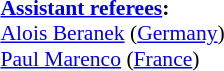<table style="width:100%; font-size:90%;">
<tr>
<td><br><strong><a href='#'>Assistant referees</a>:</strong>
<br><a href='#'>Alois Beranek</a> (<a href='#'>Germany</a>)
<br><a href='#'>Paul Marenco</a> (<a href='#'>France</a>)</td>
</tr>
</table>
